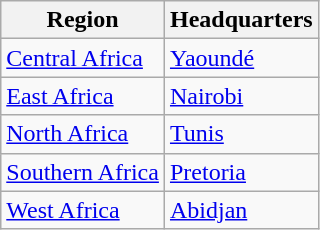<table class="wikitable sortable">
<tr>
<th>Region</th>
<th>Headquarters</th>
</tr>
<tr>
<td><a href='#'>Central Africa</a></td>
<td align=left> <a href='#'>Yaoundé</a></td>
</tr>
<tr>
<td><a href='#'>East Africa</a></td>
<td align=left> <a href='#'>Nairobi</a></td>
</tr>
<tr>
<td><a href='#'>North Africa</a></td>
<td align=left> <a href='#'>Tunis</a></td>
</tr>
<tr>
<td><a href='#'>Southern Africa</a></td>
<td align=left> <a href='#'>Pretoria</a></td>
</tr>
<tr>
<td><a href='#'>West Africa</a></td>
<td align=left> <a href='#'>Abidjan</a></td>
</tr>
</table>
